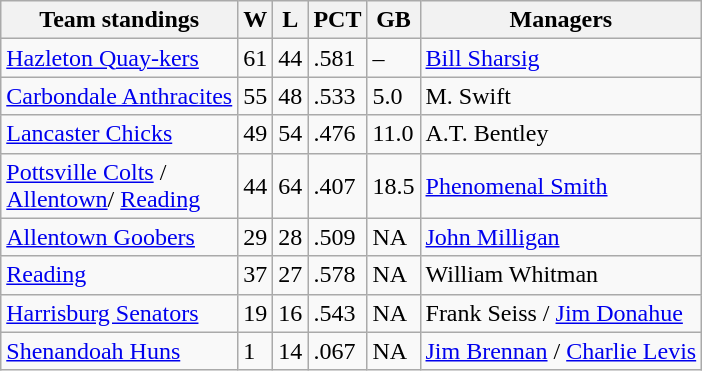<table class="wikitable">
<tr>
<th>Team standings</th>
<th>W</th>
<th>L</th>
<th>PCT</th>
<th>GB</th>
<th>Managers</th>
</tr>
<tr>
<td><a href='#'>Hazleton Quay-kers</a></td>
<td>61</td>
<td>44</td>
<td>.581</td>
<td>–</td>
<td><a href='#'>Bill Sharsig</a></td>
</tr>
<tr>
<td><a href='#'>Carbondale Anthracites</a></td>
<td>55</td>
<td>48</td>
<td>.533</td>
<td>5.0</td>
<td>M. Swift</td>
</tr>
<tr>
<td><a href='#'>Lancaster Chicks</a></td>
<td>49</td>
<td>54</td>
<td>.476</td>
<td>11.0</td>
<td>A.T. Bentley</td>
</tr>
<tr>
<td><a href='#'>Pottsville Colts</a> /<br> <a href='#'>Allentown</a>/ <a href='#'>Reading</a></td>
<td>44</td>
<td>64</td>
<td>.407</td>
<td>18.5</td>
<td><a href='#'>Phenomenal Smith</a></td>
</tr>
<tr>
<td><a href='#'>Allentown Goobers</a></td>
<td>29</td>
<td>28</td>
<td>.509</td>
<td>NA</td>
<td><a href='#'>John Milligan</a></td>
</tr>
<tr>
<td><a href='#'>Reading</a></td>
<td>37</td>
<td>27</td>
<td>.578</td>
<td>NA</td>
<td>William Whitman</td>
</tr>
<tr>
<td><a href='#'>Harrisburg Senators</a></td>
<td>19</td>
<td>16</td>
<td>.543</td>
<td>NA</td>
<td>Frank Seiss / <a href='#'>Jim Donahue</a></td>
</tr>
<tr>
<td><a href='#'>Shenandoah Huns</a></td>
<td>1</td>
<td>14</td>
<td>.067</td>
<td>NA</td>
<td><a href='#'>Jim Brennan</a> / <a href='#'>Charlie Levis</a></td>
</tr>
</table>
